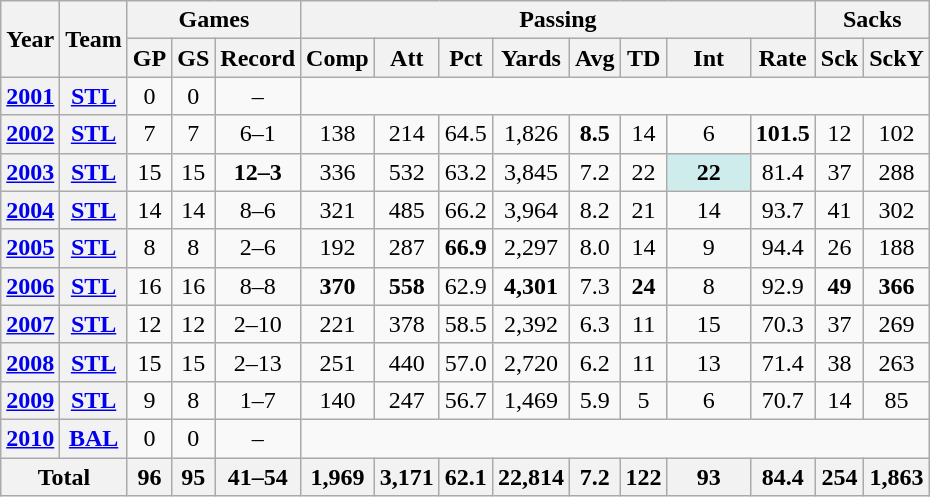<table class="wikitable" style="text-align:center;">
<tr>
<th rowspan="2">Year</th>
<th rowspan="2">Team</th>
<th colspan="3">Games</th>
<th colspan="8">Passing</th>
<th colspan="2">Sacks</th>
</tr>
<tr>
<th>GP</th>
<th>GS</th>
<th>Record</th>
<th>Comp</th>
<th>Att</th>
<th>Pct</th>
<th>Yards</th>
<th>Avg</th>
<th>TD</th>
<th>Int</th>
<th>Rate</th>
<th>Sck</th>
<th>SckY</th>
</tr>
<tr>
<th><a href='#'>2001</a></th>
<th><a href='#'>STL</a></th>
<td>0</td>
<td>0</td>
<td>–</td>
<td colspan="10"></td>
</tr>
<tr>
<th><a href='#'>2002</a></th>
<th><a href='#'>STL</a></th>
<td>7</td>
<td>7</td>
<td>6–1</td>
<td>138</td>
<td>214</td>
<td>64.5</td>
<td>1,826</td>
<td><strong>8.5</strong></td>
<td>14</td>
<td>6</td>
<td><strong>101.5</strong></td>
<td>12</td>
<td>102</td>
</tr>
<tr>
<th><a href='#'>2003</a></th>
<th><a href='#'>STL</a></th>
<td>15</td>
<td>15</td>
<td><strong>12–3</strong></td>
<td>336</td>
<td>532</td>
<td>63.2</td>
<td>3,845</td>
<td>7.2</td>
<td>22</td>
<td style="background:#cfecec; width:3em;"><strong>22</strong></td>
<td>81.4</td>
<td>37</td>
<td>288</td>
</tr>
<tr>
<th><a href='#'>2004</a></th>
<th><a href='#'>STL</a></th>
<td>14</td>
<td>14</td>
<td>8–6</td>
<td>321</td>
<td>485</td>
<td>66.2</td>
<td>3,964</td>
<td>8.2</td>
<td>21</td>
<td>14</td>
<td>93.7</td>
<td>41</td>
<td>302</td>
</tr>
<tr>
<th><a href='#'>2005</a></th>
<th><a href='#'>STL</a></th>
<td>8</td>
<td>8</td>
<td>2–6</td>
<td>192</td>
<td>287</td>
<td><strong>66.9</strong></td>
<td>2,297</td>
<td>8.0</td>
<td>14</td>
<td>9</td>
<td>94.4</td>
<td>26</td>
<td>188</td>
</tr>
<tr>
<th><a href='#'>2006</a></th>
<th><a href='#'>STL</a></th>
<td>16</td>
<td>16</td>
<td>8–8</td>
<td><strong>370</strong></td>
<td><strong>558</strong></td>
<td>62.9</td>
<td><strong>4,301</strong></td>
<td>7.3</td>
<td><strong>24</strong></td>
<td>8</td>
<td>92.9</td>
<td><strong>49</strong></td>
<td><strong>366</strong></td>
</tr>
<tr>
<th><a href='#'>2007</a></th>
<th><a href='#'>STL</a></th>
<td>12</td>
<td>12</td>
<td>2–10</td>
<td>221</td>
<td>378</td>
<td>58.5</td>
<td>2,392</td>
<td>6.3</td>
<td>11</td>
<td>15</td>
<td>70.3</td>
<td>37</td>
<td>269</td>
</tr>
<tr>
<th><a href='#'>2008</a></th>
<th><a href='#'>STL</a></th>
<td>15</td>
<td>15</td>
<td>2–13</td>
<td>251</td>
<td>440</td>
<td>57.0</td>
<td>2,720</td>
<td>6.2</td>
<td>11</td>
<td>13</td>
<td>71.4</td>
<td>38</td>
<td>263</td>
</tr>
<tr>
<th><a href='#'>2009</a></th>
<th><a href='#'>STL</a></th>
<td>9</td>
<td>8</td>
<td>1–7</td>
<td>140</td>
<td>247</td>
<td>56.7</td>
<td>1,469</td>
<td>5.9</td>
<td>5</td>
<td>6</td>
<td>70.7</td>
<td>14</td>
<td>85</td>
</tr>
<tr>
<th><a href='#'>2010</a></th>
<th><a href='#'>BAL</a></th>
<td>0</td>
<td>0</td>
<td>–</td>
<td colspan="10"></td>
</tr>
<tr>
<th colspan="2">Total</th>
<th>96</th>
<th>95</th>
<th>41–54</th>
<th>1,969</th>
<th>3,171</th>
<th>62.1</th>
<th>22,814</th>
<th>7.2</th>
<th>122</th>
<th>93</th>
<th>84.4</th>
<th>254</th>
<th>1,863</th>
</tr>
</table>
